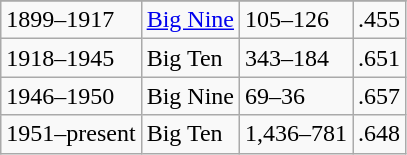<table class="wikitable">
<tr>
</tr>
<tr>
<td>1899–1917</td>
<td><a href='#'>Big Nine</a></td>
<td>105–126</td>
<td>.455</td>
</tr>
<tr>
<td>1918–1945</td>
<td>Big Ten</td>
<td>343–184</td>
<td>.651</td>
</tr>
<tr>
<td>1946–1950</td>
<td>Big Nine</td>
<td>69–36</td>
<td>.657</td>
</tr>
<tr>
<td>1951–present</td>
<td>Big Ten</td>
<td>1,436–781</td>
<td>.648</td>
</tr>
</table>
